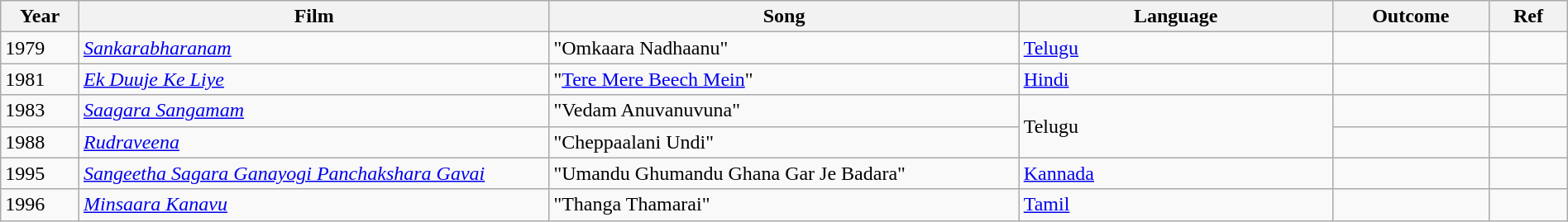<table class="wikitable sortable" style="width:100%;">
<tr>
<th width=5%>Year</th>
<th>Film</th>
<th style="width:30%;">Song</th>
<th style="width:20%;">Language</th>
<th style="width:10%;">Outcome</th>
<th style="width:5%;">Ref</th>
</tr>
<tr>
<td>1979</td>
<td><em><a href='#'>Sankarabharanam</a></em></td>
<td>"Omkaara Nadhaanu"</td>
<td><a href='#'>Telugu</a></td>
<td></td>
<td></td>
</tr>
<tr>
<td>1981</td>
<td><em><a href='#'>Ek Duuje Ke Liye</a></em></td>
<td>"<a href='#'>Tere Mere Beech Mein</a>"</td>
<td><a href='#'>Hindi</a></td>
<td></td>
<td></td>
</tr>
<tr>
<td>1983</td>
<td><em><a href='#'>Saagara Sangamam</a></em></td>
<td>"Vedam Anuvanuvuna"</td>
<td rowspan="2">Telugu</td>
<td></td>
<td></td>
</tr>
<tr>
<td>1988</td>
<td><em><a href='#'>Rudraveena</a></em></td>
<td>"Cheppaalani Undi"</td>
<td></td>
<td></td>
</tr>
<tr>
<td>1995</td>
<td><em><a href='#'>Sangeetha Sagara Ganayogi Panchakshara Gavai</a></em></td>
<td>"Umandu Ghumandu Ghana Gar Je Badara"</td>
<td><a href='#'>Kannada</a></td>
<td></td>
<td></td>
</tr>
<tr>
<td>1996</td>
<td><em><a href='#'>Minsaara Kanavu</a></em></td>
<td>"Thanga Thamarai"</td>
<td><a href='#'>Tamil</a></td>
<td></td>
<td></td>
</tr>
</table>
